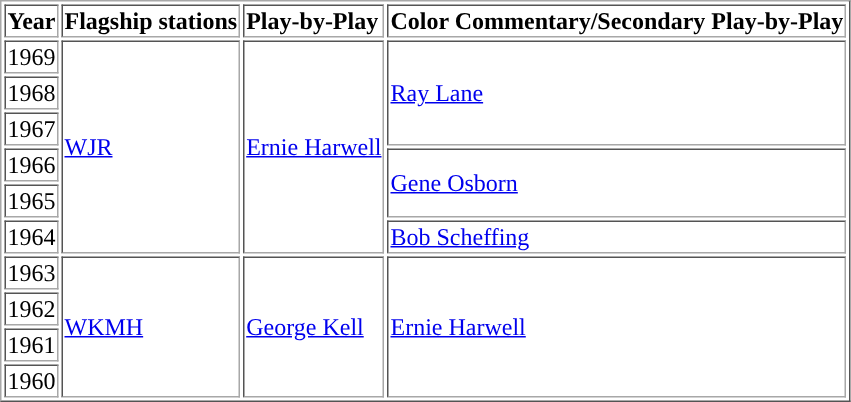<table border="1" cellpadding="1">
<tr>
<td><strong>Year</strong></td>
<td><strong>Flagship stations</strong></td>
<td><strong>Play-by-Play</strong></td>
<td><strong>Color Commentary/Secondary Play-by-Play</strong></td>
</tr>
<tr>
<td>1969</td>
<td rowspan=6><a href='#'>WJR</a></td>
<td rowspan=6><a href='#'>Ernie Harwell</a></td>
<td rowspan=3><a href='#'>Ray Lane</a></td>
</tr>
<tr>
<td>1968</td>
</tr>
<tr>
<td>1967</td>
</tr>
<tr>
<td>1966</td>
<td rowspan=2><a href='#'>Gene Osborn</a></td>
</tr>
<tr>
<td>1965</td>
</tr>
<tr>
<td>1964</td>
<td><a href='#'>Bob Scheffing</a></td>
</tr>
<tr>
<td>1963</td>
<td rowspan=4><a href='#'>WKMH</a></td>
<td rowspan=4><a href='#'>George Kell</a></td>
<td rowspan=4><a href='#'>Ernie Harwell</a></td>
</tr>
<tr>
<td>1962</td>
</tr>
<tr>
<td>1961</td>
</tr>
<tr>
<td>1960</td>
</tr>
</table>
